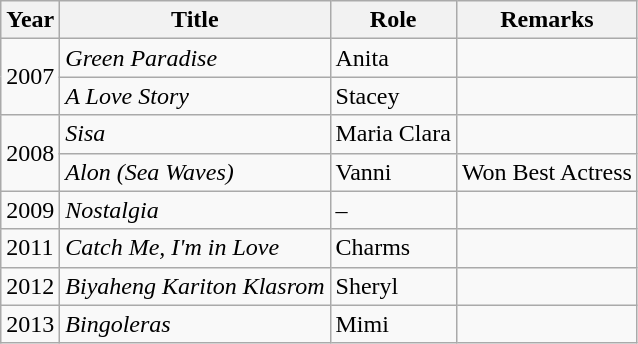<table class="wikitable sortable">
<tr>
<th>Year</th>
<th>Title</th>
<th>Role</th>
<th>Remarks</th>
</tr>
<tr>
<td rowspan="2">2007</td>
<td><em>Green Paradise</em></td>
<td>Anita</td>
<td></td>
</tr>
<tr>
<td><em>A Love Story</em></td>
<td>Stacey</td>
<td></td>
</tr>
<tr>
<td rowspan="2">2008</td>
<td><em>Sisa</em></td>
<td>Maria Clara</td>
<td></td>
</tr>
<tr>
<td><em>Alon (Sea Waves)</em></td>
<td>Vanni</td>
<td>Won Best Actress</td>
</tr>
<tr>
<td>2009</td>
<td><em>Nostalgia</em></td>
<td>–</td>
<td></td>
</tr>
<tr>
<td>2011</td>
<td><em>Catch Me, I'm in Love</em></td>
<td>Charms</td>
<td></td>
</tr>
<tr>
<td>2012</td>
<td><em>Biyaheng Kariton Klasrom</em></td>
<td>Sheryl</td>
<td></td>
</tr>
<tr>
<td>2013</td>
<td><em>Bingoleras</em></td>
<td>Mimi</td>
<td></td>
</tr>
</table>
